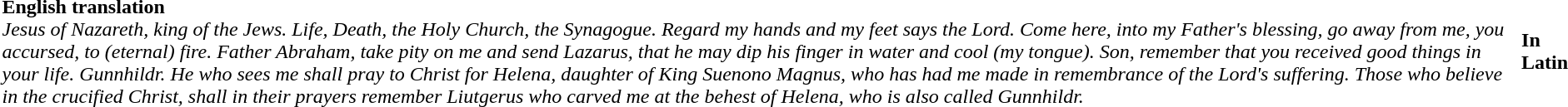<table>
<tr>
<td><br><strong>English translation</strong><br>
<em>Jesus of Nazareth, king of the Jews. Life, Death, the Holy Church, the Synagogue. Regard my hands and my feet says the Lord. Come here, into my Father's blessing, go away from me, you accursed, to (eternal) fire. Father Abraham, take pity on me and send Lazarus, that he may dip his finger in water and cool (my tongue). Son, remember that you received good things in your life. Gunnhildr. He who sees me shall pray to Christ for Helena, daughter of King Suenono Magnus, who has had me made in remembrance of the Lord's suffering. Those who believe in the crucified Christ, shall in their prayers remember Liutgerus who carved me at the behest of Helena, who is also called Gunnhildr.</em></td>
<td><br><strong>In Latin</strong><br>
</td>
</tr>
<tr>
</tr>
</table>
